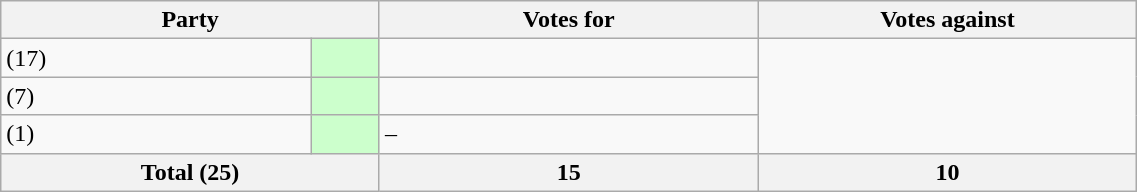<table class="wikitable" style="width:60%">
<tr>
<th style="width:20%;" colspan="2">Party</th>
<th style="width:20%;">Votes for</th>
<th style="width:20%;">Votes against</th>
</tr>
<tr>
<td> (17)</td>
<td style="background-color:#CCFFCC;"></td>
<td></td>
</tr>
<tr>
<td> (7)</td>
<td style="background-color:#CCFFCC;"></td>
<td></td>
</tr>
<tr>
<td> (1)</td>
<td style="background-color:#CCFFCC;"></td>
<td>–</td>
</tr>
<tr>
<th colspan=2>Total (25)</th>
<th>15</th>
<th>10</th>
</tr>
</table>
